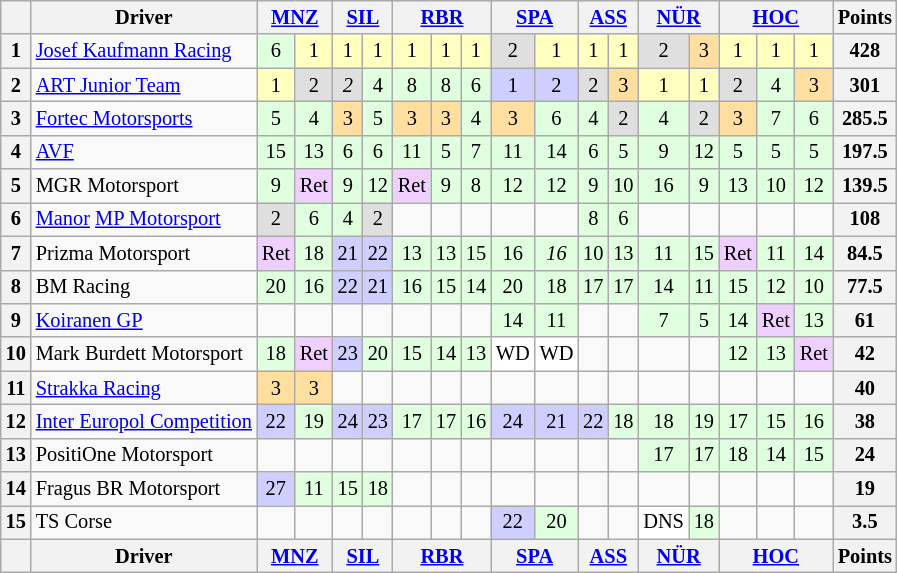<table align=left| class="wikitable" style="font-size: 85%; text-align: center">
<tr valign="top">
<th valign=middle></th>
<th valign=middle>Driver</th>
<th colspan=2><a href='#'>MNZ</a><br></th>
<th colspan=2><a href='#'>SIL</a><br></th>
<th colspan=3><a href='#'>RBR</a><br></th>
<th colspan=2><a href='#'>SPA</a><br></th>
<th colspan=2><a href='#'>ASS</a><br></th>
<th colspan=2><a href='#'>NÜR</a><br></th>
<th colspan=3><a href='#'>HOC</a><br></th>
<th valign=middle>Points</th>
</tr>
<tr>
<th>1</th>
<td align=left> <a href='#'>Josef Kaufmann Racing</a></td>
<td style="background:#DFFFDF;">6</td>
<td style="background:#FFFFBF;">1</td>
<td style="background:#FFFFBF;">1</td>
<td style="background:#FFFFBF;">1</td>
<td style="background:#FFFFBF;">1</td>
<td style="background:#FFFFBF;">1</td>
<td style="background:#FFFFBF;">1</td>
<td style="background:#DFDFDF;">2</td>
<td style="background:#FFFFBF;">1</td>
<td style="background:#FFFFBF;">1</td>
<td style="background:#FFFFBF;">1</td>
<td style="background:#DFDFDF;">2</td>
<td style="background:#FFDF9F;">3</td>
<td style="background:#FFFFBF;">1</td>
<td style="background:#FFFFBF;">1</td>
<td style="background:#FFFFBF;">1</td>
<th>428</th>
</tr>
<tr>
<th>2</th>
<td align=left> <a href='#'>ART Junior Team</a></td>
<td style="background:#FFFFBF;">1</td>
<td style="background:#DFDFDF;">2</td>
<td style="background:#DFDFDF;"><em>2</em></td>
<td style="background:#DFFFDF;">4</td>
<td style="background:#DFFFDF;">8</td>
<td style="background:#DFFFDF;">8</td>
<td style="background:#DFFFDF;">6</td>
<td style="background:#CFCFFF;">1</td>
<td style="background:#CFCFFF;">2</td>
<td style="background:#DFDFDF;">2</td>
<td style="background:#FFDF9F;">3</td>
<td style="background:#FFFFBF;">1</td>
<td style="background:#FFFFBF;">1</td>
<td style="background:#DFDFDF;">2</td>
<td style="background:#DFFFDF;">4</td>
<td style="background:#FFDF9F;">3</td>
<th>301</th>
</tr>
<tr>
<th>3</th>
<td align=left> <a href='#'>Fortec Motorsports</a></td>
<td style="background:#DFFFDF;">5</td>
<td style="background:#DFFFDF;">4</td>
<td style="background:#FFDF9F;">3</td>
<td style="background:#DFFFDF;">5</td>
<td style="background:#FFDF9F;">3</td>
<td style="background:#FFDF9F;">3</td>
<td style="background:#DFFFDF;">4</td>
<td style="background:#FFDF9F;">3</td>
<td style="background:#DFFFDF;">6</td>
<td style="background:#DFFFDF;">4</td>
<td style="background:#DFDFDF;">2</td>
<td style="background:#DFFFDF;">4</td>
<td style="background:#DFDFDF;">2</td>
<td style="background:#FFDF9F;">3</td>
<td style="background:#DFFFDF;">7</td>
<td style="background:#DFFFDF;">6</td>
<th>285.5</th>
</tr>
<tr>
<th>4</th>
<td align=left> <a href='#'>AVF</a></td>
<td style="background:#DFFFDF;">15</td>
<td style="background:#DFFFDF;">13</td>
<td style="background:#DFFFDF;">6</td>
<td style="background:#DFFFDF;">6</td>
<td style="background:#DFFFDF;">11</td>
<td style="background:#DFFFDF;">5</td>
<td style="background:#DFFFDF;">7</td>
<td style="background:#DFFFDF;">11</td>
<td style="background:#DFFFDF;">14</td>
<td style="background:#DFFFDF;">6</td>
<td style="background:#DFFFDF;">5</td>
<td style="background:#DFFFDF;">9</td>
<td style="background:#DFFFDF;">12</td>
<td style="background:#DFFFDF;">5</td>
<td style="background:#DFFFDF;">5</td>
<td style="background:#DFFFDF;">5</td>
<th>197.5</th>
</tr>
<tr>
<th>5</th>
<td align=left> MGR Motorsport</td>
<td style="background:#DFFFDF;">9</td>
<td style="background:#EFCFFF;">Ret</td>
<td style="background:#DFFFDF;">9</td>
<td style="background:#DFFFDF;">12</td>
<td style="background:#EFCFFF;">Ret</td>
<td style="background:#DFFFDF;">9</td>
<td style="background:#DFFFDF;">8</td>
<td style="background:#DFFFDF;">12</td>
<td style="background:#DFFFDF;">12</td>
<td style="background:#DFFFDF;">9</td>
<td style="background:#DFFFDF;">10</td>
<td style="background:#DFFFDF;">16</td>
<td style="background:#DFFFDF;">9</td>
<td style="background:#DFFFDF;">13</td>
<td style="background:#DFFFDF;">10</td>
<td style="background:#DFFFDF;">12</td>
<th>139.5</th>
</tr>
<tr>
<th>6</th>
<td align=left> <a href='#'>Manor</a> <a href='#'>MP Motorsport</a></td>
<td style="background:#DFDFDF;">2</td>
<td style="background:#DFFFDF;">6</td>
<td style="background:#DFFFDF;">4</td>
<td style="background:#DFDFDF;">2</td>
<td></td>
<td></td>
<td></td>
<td></td>
<td></td>
<td style="background:#DFFFDF;">8</td>
<td style="background:#DFFFDF;">6</td>
<td></td>
<td></td>
<td></td>
<td></td>
<td></td>
<th>108</th>
</tr>
<tr>
<th>7</th>
<td align=left> Prizma Motorsport</td>
<td style="background:#EFCFFF;">Ret</td>
<td style="background:#DFFFDF;">18</td>
<td style="background:#CFCFFF;">21</td>
<td style="background:#CFCFFF;">22</td>
<td style="background:#DFFFDF;">13</td>
<td style="background:#DFFFDF;">13</td>
<td style="background:#DFFFDF;">15</td>
<td style="background:#DFFFDF;">16</td>
<td style="background:#DFFFDF;"><em>16</em></td>
<td style="background:#DFFFDF;">10</td>
<td style="background:#DFFFDF;">13</td>
<td style="background:#DFFFDF;">11</td>
<td style="background:#DFFFDF;">15</td>
<td style="background:#EFCFFF;">Ret</td>
<td style="background:#DFFFDF;">11</td>
<td style="background:#DFFFDF;">14</td>
<th>84.5</th>
</tr>
<tr>
<th>8</th>
<td align=left> BM Racing</td>
<td style="background:#DFFFDF;">20</td>
<td style="background:#DFFFDF;">16</td>
<td style="background:#CFCFFF;">22</td>
<td style="background:#CFCFFF;">21</td>
<td style="background:#DFFFDF;">16</td>
<td style="background:#DFFFDF;">15</td>
<td style="background:#DFFFDF;">14</td>
<td style="background:#DFFFDF;">20</td>
<td style="background:#DFFFDF;">18</td>
<td style="background:#DFFFDF;">17</td>
<td style="background:#DFFFDF;">17</td>
<td style="background:#DFFFDF;">14</td>
<td style="background:#DFFFDF;">11</td>
<td style="background:#DFFFDF;">15</td>
<td style="background:#DFFFDF;">12</td>
<td style="background:#DFFFDF;">10</td>
<th>77.5</th>
</tr>
<tr>
<th>9</th>
<td align=left> <a href='#'>Koiranen GP</a></td>
<td></td>
<td></td>
<td></td>
<td></td>
<td></td>
<td></td>
<td></td>
<td style="background:#DFFFDF;">14</td>
<td style="background:#DFFFDF;">11</td>
<td></td>
<td></td>
<td style="background:#DFFFDF;">7</td>
<td style="background:#DFFFDF;">5</td>
<td style="background:#DFFFDF;">14</td>
<td style="background:#EFCFFF;">Ret</td>
<td style="background:#DFFFDF;">13</td>
<th>61</th>
</tr>
<tr>
<th>10</th>
<td align=left> Mark Burdett Motorsport</td>
<td style="background:#DFFFDF;">18</td>
<td style="background:#EFCFFF;">Ret</td>
<td style="background:#CFCFFF;">23</td>
<td style="background:#DFFFDF;">20</td>
<td style="background:#DFFFDF;">15</td>
<td style="background:#DFFFDF;">14</td>
<td style="background:#DFFFDF;">13</td>
<td style="background:#FFFFFF;">WD</td>
<td style="background:#FFFFFF;">WD</td>
<td></td>
<td></td>
<td></td>
<td></td>
<td style="background:#DFFFDF;">12</td>
<td style="background:#DFFFDF;">13</td>
<td style="background:#EFCFFF;">Ret</td>
<th>42</th>
</tr>
<tr>
<th>11</th>
<td align=left> <a href='#'>Strakka Racing</a></td>
<td style="background:#FFDF9F;">3</td>
<td style="background:#FFDF9F;">3</td>
<td></td>
<td></td>
<td></td>
<td></td>
<td></td>
<td></td>
<td></td>
<td></td>
<td></td>
<td></td>
<td></td>
<td></td>
<td></td>
<td></td>
<th>40</th>
</tr>
<tr>
<th>12</th>
<td align=left> <a href='#'>Inter Europol Competition</a></td>
<td style="background:#CFCFFF;">22</td>
<td style="background:#DFFFDF;">19</td>
<td style="background:#CFCFFF;">24</td>
<td style="background:#CFCFFF;">23</td>
<td style="background:#DFFFDF;">17</td>
<td style="background:#DFFFDF;">17</td>
<td style="background:#DFFFDF;">16</td>
<td style="background:#CFCFFF;">24</td>
<td style="background:#CFCFFF;">21</td>
<td style="background:#CFCFFF;">22</td>
<td style="background:#DFFFDF;">18</td>
<td style="background:#DFFFDF;">18</td>
<td style="background:#DFFFDF;">19</td>
<td style="background:#DFFFDF;">17</td>
<td style="background:#DFFFDF;">15</td>
<td style="background:#DFFFDF;">16</td>
<th>38</th>
</tr>
<tr>
<th>13</th>
<td align=left> PositiOne Motorsport</td>
<td></td>
<td></td>
<td></td>
<td></td>
<td></td>
<td></td>
<td></td>
<td></td>
<td></td>
<td></td>
<td></td>
<td style="background:#DFFFDF;">17</td>
<td style="background:#DFFFDF;">17</td>
<td style="background:#DFFFDF;">18</td>
<td style="background:#DFFFDF;">14</td>
<td style="background:#DFFFDF;">15</td>
<th>24</th>
</tr>
<tr>
<th>14</th>
<td align=left> Fragus BR Motorsport</td>
<td style="background:#CFCFFF;">27</td>
<td style="background:#DFFFDF;">11</td>
<td style="background:#DFFFDF;">15</td>
<td style="background:#DFFFDF;">18</td>
<td></td>
<td></td>
<td></td>
<td></td>
<td></td>
<td></td>
<td></td>
<td></td>
<td></td>
<td></td>
<td></td>
<td></td>
<th>19</th>
</tr>
<tr>
<th>15</th>
<td align=left> TS Corse</td>
<td></td>
<td></td>
<td></td>
<td></td>
<td></td>
<td></td>
<td></td>
<td style="background:#CFCFFF;">22</td>
<td style="background:#DFFFDF;">20</td>
<td></td>
<td></td>
<td style="background:#FFFFFF;">DNS</td>
<td style="background:#DFFFDF;">18</td>
<td></td>
<td></td>
<td></td>
<th>3.5</th>
</tr>
<tr>
<th valign=middle></th>
<th valign=middle>Driver</th>
<th colspan=2><a href='#'>MNZ</a><br></th>
<th colspan=2><a href='#'>SIL</a><br></th>
<th colspan=3><a href='#'>RBR</a><br></th>
<th colspan=2><a href='#'>SPA</a><br></th>
<th colspan=2><a href='#'>ASS</a><br></th>
<th colspan=2><a href='#'>NÜR</a><br></th>
<th colspan=3><a href='#'>HOC</a><br></th>
<th valign=middle>Points</th>
</tr>
</table>
